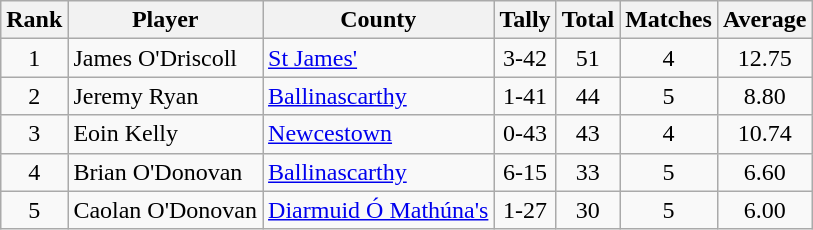<table class="wikitable">
<tr>
<th>Rank</th>
<th>Player</th>
<th>County</th>
<th>Tally</th>
<th>Total</th>
<th>Matches</th>
<th>Average</th>
</tr>
<tr>
<td rowspan=1 align=center>1</td>
<td>James O'Driscoll</td>
<td><a href='#'>St James'</a></td>
<td align=center>3-42</td>
<td align=center>51</td>
<td align=center>4</td>
<td align=center>12.75</td>
</tr>
<tr>
<td rowspan=1 align=center>2</td>
<td>Jeremy Ryan</td>
<td><a href='#'>Ballinascarthy</a></td>
<td align=center>1-41</td>
<td align=center>44</td>
<td align=center>5</td>
<td align=center>8.80</td>
</tr>
<tr>
<td rowspan=1 align=center>3</td>
<td>Eoin Kelly</td>
<td><a href='#'>Newcestown</a></td>
<td align=center>0-43</td>
<td align=center>43</td>
<td align=center>4</td>
<td align=center>10.74</td>
</tr>
<tr>
<td rowspan=1 align=center>4</td>
<td>Brian O'Donovan</td>
<td><a href='#'>Ballinascarthy</a></td>
<td align=center>6-15</td>
<td align=center>33</td>
<td align=center>5</td>
<td align=center>6.60</td>
</tr>
<tr>
<td rowspan=1 align=center>5</td>
<td>Caolan O'Donovan</td>
<td><a href='#'>Diarmuid Ó Mathúna's</a></td>
<td align=center>1-27</td>
<td align=center>30</td>
<td align=center>5</td>
<td align=center>6.00</td>
</tr>
</table>
